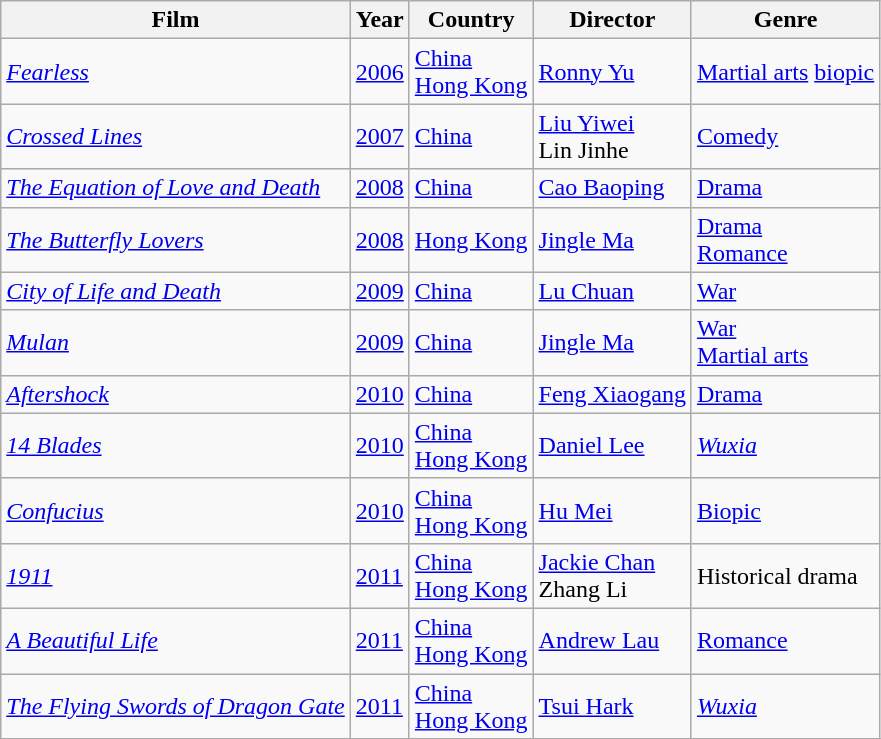<table class="wikitable sortable">
<tr>
<th>Film</th>
<th>Year</th>
<th>Country</th>
<th>Director</th>
<th>Genre</th>
</tr>
<tr>
<td><em><a href='#'>Fearless</a></em></td>
<td><a href='#'>2006</a></td>
<td><a href='#'>China</a> <br> <a href='#'>Hong Kong</a></td>
<td><a href='#'>Ronny Yu</a></td>
<td><a href='#'>Martial arts</a> <a href='#'>biopic</a></td>
</tr>
<tr>
<td><em><a href='#'>Crossed Lines</a></em></td>
<td><a href='#'>2007</a></td>
<td><a href='#'>China</a></td>
<td><a href='#'>Liu Yiwei</a> <br> Lin Jinhe</td>
<td><a href='#'>Comedy</a></td>
</tr>
<tr>
<td><em><a href='#'>The Equation of Love and Death</a></em></td>
<td><a href='#'>2008</a></td>
<td><a href='#'>China</a></td>
<td><a href='#'>Cao Baoping</a></td>
<td><a href='#'>Drama</a></td>
</tr>
<tr>
<td><em><a href='#'>The Butterfly Lovers</a></em></td>
<td><a href='#'>2008</a></td>
<td><a href='#'>Hong Kong</a></td>
<td><a href='#'>Jingle Ma</a></td>
<td><a href='#'>Drama</a> <br> <a href='#'>Romance</a></td>
</tr>
<tr>
<td><em><a href='#'>City of Life and Death</a></em></td>
<td><a href='#'>2009</a></td>
<td><a href='#'>China</a></td>
<td><a href='#'>Lu Chuan</a></td>
<td><a href='#'>War</a></td>
</tr>
<tr>
<td><em><a href='#'>Mulan</a></em></td>
<td><a href='#'>2009</a></td>
<td><a href='#'>China</a></td>
<td><a href='#'>Jingle Ma</a></td>
<td><a href='#'>War</a> <br> <a href='#'>Martial arts</a></td>
</tr>
<tr>
<td><em><a href='#'>Aftershock</a></em></td>
<td><a href='#'>2010</a></td>
<td><a href='#'>China</a></td>
<td><a href='#'>Feng Xiaogang</a></td>
<td><a href='#'>Drama</a></td>
</tr>
<tr>
<td><em><a href='#'>14 Blades</a></em></td>
<td><a href='#'>2010</a></td>
<td><a href='#'>China</a> <br> <a href='#'>Hong Kong</a></td>
<td><a href='#'>Daniel Lee</a></td>
<td><em><a href='#'>Wuxia</a></em></td>
</tr>
<tr>
<td><em><a href='#'>Confucius</a></em></td>
<td><a href='#'>2010</a></td>
<td><a href='#'>China</a> <br> <a href='#'>Hong Kong</a></td>
<td><a href='#'>Hu Mei</a></td>
<td><a href='#'>Biopic</a></td>
</tr>
<tr>
<td><em><a href='#'>1911</a></em></td>
<td><a href='#'>2011</a></td>
<td><a href='#'>China</a> <br> <a href='#'>Hong Kong</a></td>
<td><a href='#'>Jackie Chan</a> <br> Zhang Li</td>
<td>Historical drama</td>
</tr>
<tr>
<td><em><a href='#'>A Beautiful Life</a></em></td>
<td><a href='#'>2011</a></td>
<td><a href='#'>China</a> <br> <a href='#'>Hong Kong</a></td>
<td><a href='#'>Andrew Lau</a></td>
<td><a href='#'>Romance</a></td>
</tr>
<tr>
<td><em><a href='#'>The Flying Swords of Dragon Gate</a></em></td>
<td><a href='#'>2011</a></td>
<td><a href='#'>China</a> <br> <a href='#'>Hong Kong</a></td>
<td><a href='#'>Tsui Hark</a></td>
<td><em><a href='#'>Wuxia</a></em></td>
</tr>
<tr>
</tr>
</table>
